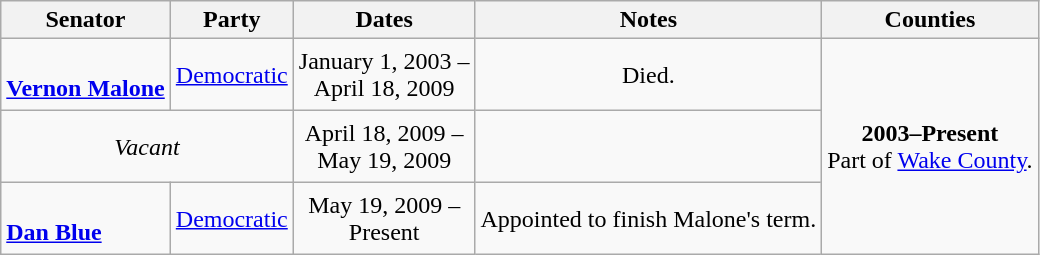<table class=wikitable style="text-align:center">
<tr>
<th>Senator</th>
<th>Party</th>
<th>Dates</th>
<th>Notes</th>
<th>Counties</th>
</tr>
<tr style="height:3em">
<td align=left> <br> <strong><a href='#'>Vernon Malone</a></strong></td>
<td><a href='#'>Democratic</a></td>
<td nowrap>January 1, 2003 – <br> April 18, 2009</td>
<td>Died.</td>
<td rowspan=3><strong>2003–Present</strong><br> Part of <a href='#'>Wake County</a>.<br></td>
</tr>
<tr style="height:3em">
<td colspan=2><em>Vacant</em></td>
<td nowrap>April 18, 2009 – <br> May 19, 2009</td>
<td></td>
</tr>
<tr style="height:3em">
<td align=left> <br> <strong><a href='#'>Dan Blue</a></strong></td>
<td><a href='#'>Democratic</a></td>
<td nowrap>May 19, 2009 – <br> Present</td>
<td>Appointed to finish Malone's term.</td>
</tr>
</table>
